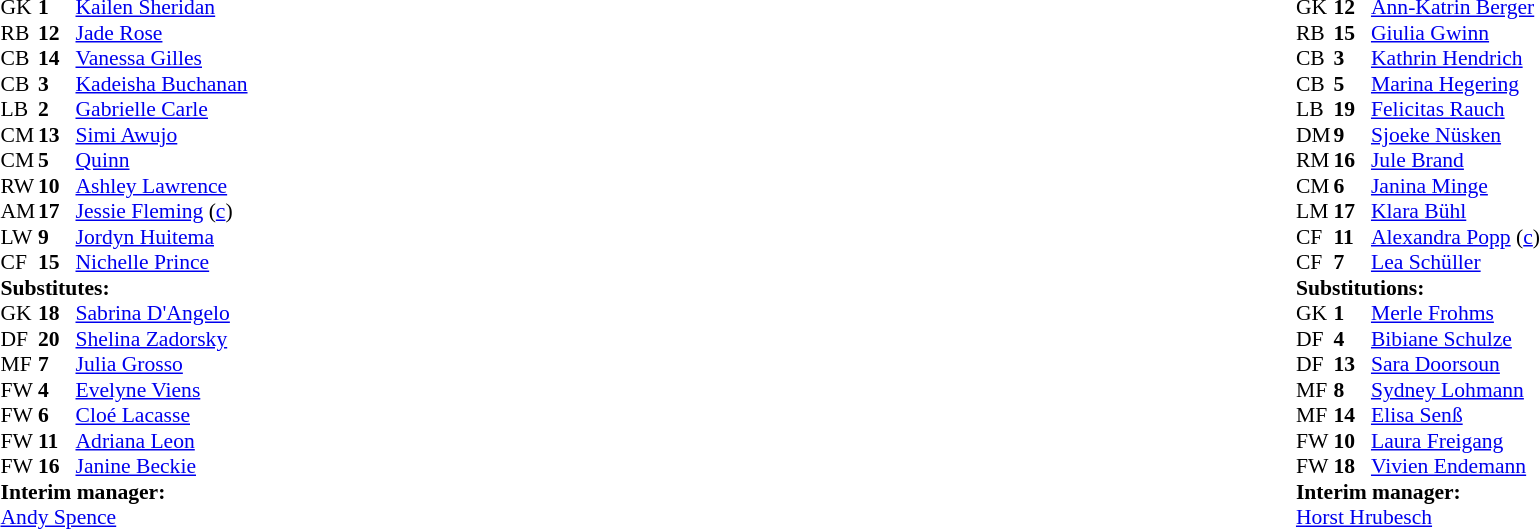<table width="100%">
<tr>
<td valign="top" width="40%"><br><table style="font-size:90%" cellspacing="0" cellpadding="0">
<tr>
<th width=25></th>
<th width=25></th>
</tr>
<tr>
<td>GK</td>
<td><strong>1</strong></td>
<td><a href='#'>Kailen Sheridan</a></td>
</tr>
<tr>
<td>RB</td>
<td><strong>12</strong></td>
<td><a href='#'>Jade Rose</a></td>
</tr>
<tr>
<td>CB</td>
<td><strong>14</strong></td>
<td><a href='#'>Vanessa Gilles</a></td>
</tr>
<tr>
<td>CB</td>
<td><strong>3</strong></td>
<td><a href='#'>Kadeisha Buchanan</a></td>
</tr>
<tr>
<td>LB</td>
<td><strong>2</strong></td>
<td><a href='#'>Gabrielle Carle</a></td>
<td></td>
<td></td>
</tr>
<tr>
<td>CM</td>
<td><strong>13</strong></td>
<td><a href='#'>Simi Awujo</a></td>
<td></td>
<td></td>
</tr>
<tr>
<td>CM</td>
<td><strong>5</strong></td>
<td><a href='#'>Quinn</a></td>
</tr>
<tr>
<td>RW</td>
<td><strong>10</strong></td>
<td><a href='#'>Ashley Lawrence</a></td>
</tr>
<tr>
<td>AM</td>
<td><strong>17</strong></td>
<td><a href='#'>Jessie Fleming</a> (<a href='#'>c</a>)</td>
<td></td>
<td></td>
</tr>
<tr>
<td>LW</td>
<td><strong>9</strong></td>
<td><a href='#'>Jordyn Huitema</a></td>
<td></td>
<td></td>
</tr>
<tr>
<td>CF</td>
<td><strong>15</strong></td>
<td><a href='#'>Nichelle Prince</a></td>
<td></td>
<td></td>
</tr>
<tr>
<td colspan="3"><strong>Substitutes:</strong></td>
</tr>
<tr>
<td>GK</td>
<td><strong>18</strong></td>
<td><a href='#'>Sabrina D'Angelo</a></td>
</tr>
<tr>
<td>DF</td>
<td><strong>20</strong></td>
<td><a href='#'>Shelina Zadorsky</a></td>
</tr>
<tr>
<td>MF</td>
<td><strong>7</strong></td>
<td><a href='#'>Julia Grosso</a></td>
<td></td>
<td></td>
</tr>
<tr>
<td>FW</td>
<td><strong>4</strong></td>
<td><a href='#'>Evelyne Viens</a></td>
<td></td>
<td></td>
</tr>
<tr>
<td>FW</td>
<td><strong>6</strong></td>
<td><a href='#'>Cloé Lacasse</a></td>
<td></td>
<td></td>
</tr>
<tr>
<td>FW</td>
<td><strong>11</strong></td>
<td><a href='#'>Adriana Leon</a></td>
<td></td>
<td></td>
</tr>
<tr>
<td>FW</td>
<td><strong>16</strong></td>
<td><a href='#'>Janine Beckie</a></td>
<td></td>
<td></td>
</tr>
<tr>
<td colspan="3"><strong>Interim manager:</strong></td>
</tr>
<tr>
<td colspan="3"> <a href='#'>Andy Spence</a></td>
</tr>
</table>
</td>
<td valign="top"></td>
<td valign="top" width="50%"><br><table style="font-size:90%; margin:auto" cellspacing="0" cellpadding="0">
<tr>
<th width="25"></th>
<th width="25"></th>
</tr>
<tr>
<td>GK</td>
<td><strong>12</strong></td>
<td><a href='#'>Ann-Katrin Berger</a></td>
</tr>
<tr>
<td>RB</td>
<td><strong>15</strong></td>
<td><a href='#'>Giulia Gwinn</a></td>
<td></td>
</tr>
<tr>
<td>CB</td>
<td><strong>3</strong></td>
<td><a href='#'>Kathrin Hendrich</a></td>
</tr>
<tr>
<td>CB</td>
<td><strong>5</strong></td>
<td><a href='#'>Marina Hegering</a></td>
</tr>
<tr>
<td>LB</td>
<td><strong>19</strong></td>
<td><a href='#'>Felicitas Rauch</a></td>
<td></td>
</tr>
<tr>
<td>DM</td>
<td><strong>9</strong></td>
<td><a href='#'>Sjoeke Nüsken</a></td>
<td></td>
<td></td>
</tr>
<tr>
<td>RM</td>
<td><strong>16</strong></td>
<td><a href='#'>Jule Brand</a></td>
<td></td>
</tr>
<tr>
<td>CM</td>
<td><strong>6</strong></td>
<td><a href='#'>Janina Minge</a></td>
</tr>
<tr>
<td>LM</td>
<td><strong>17</strong></td>
<td><a href='#'>Klara Bühl</a></td>
<td></td>
<td></td>
</tr>
<tr>
<td>CF</td>
<td><strong>11</strong></td>
<td><a href='#'>Alexandra Popp</a> (<a href='#'>c</a>)</td>
</tr>
<tr>
<td>CF</td>
<td><strong>7</strong></td>
<td><a href='#'>Lea Schüller</a></td>
<td></td>
<td></td>
</tr>
<tr>
<td colspan="3"><strong>Substitutions:</strong></td>
</tr>
<tr>
<td>GK</td>
<td><strong>1</strong></td>
<td><a href='#'>Merle Frohms</a></td>
</tr>
<tr>
<td>DF</td>
<td><strong>4</strong></td>
<td><a href='#'>Bibiane Schulze</a></td>
</tr>
<tr>
<td>DF</td>
<td><strong>13</strong></td>
<td><a href='#'>Sara Doorsoun</a></td>
</tr>
<tr>
<td>MF</td>
<td><strong>8</strong></td>
<td><a href='#'>Sydney Lohmann</a></td>
<td></td>
<td></td>
</tr>
<tr>
<td>MF</td>
<td><strong>14</strong></td>
<td><a href='#'>Elisa Senß</a></td>
<td></td>
<td></td>
</tr>
<tr>
<td>FW</td>
<td><strong>10</strong></td>
<td><a href='#'>Laura Freigang</a></td>
<td></td>
<td></td>
</tr>
<tr>
<td>FW</td>
<td><strong>18</strong></td>
<td><a href='#'>Vivien Endemann</a></td>
<td></td>
<td></td>
<td></td>
</tr>
<tr>
<td colspan="3"><strong>Interim manager:</strong></td>
</tr>
<tr>
<td colspan="3"><a href='#'>Horst Hrubesch</a></td>
</tr>
</table>
</td>
</tr>
</table>
